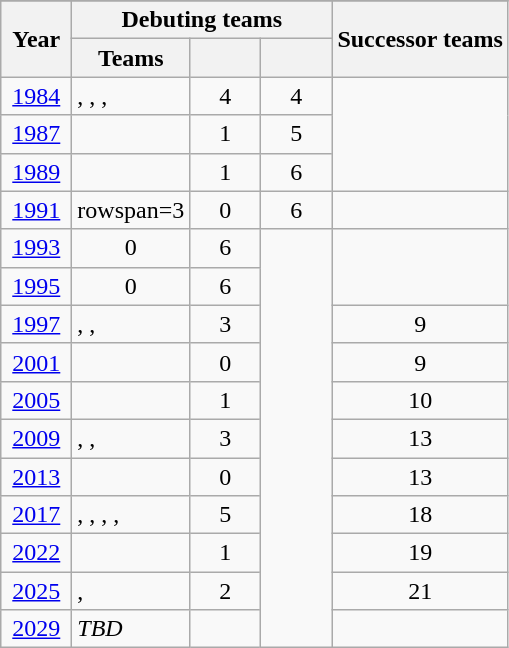<table class="wikitable" style="text-align:center">
<tr>
</tr>
<tr>
<th width=40 rowspan=2>Year</th>
<th colspan=3>Debuting teams</th>
<th rowspan=2>Successor teams</th>
</tr>
<tr>
<th>Teams</th>
<th width=40></th>
<th width=40></th>
</tr>
<tr>
<td><a href='#'>1984</a></td>
<td align=left>, , , </td>
<td>4</td>
<td>4</td>
<td rowspan=3></td>
</tr>
<tr>
<td><a href='#'>1987</a></td>
<td align=left></td>
<td>1</td>
<td>5</td>
</tr>
<tr>
<td><a href='#'>1989</a></td>
<td align=left></td>
<td>1</td>
<td>6</td>
</tr>
<tr>
<td><a href='#'>1991</a></td>
<td>rowspan=3 </td>
<td>0</td>
<td>6</td>
<td align=left></td>
</tr>
<tr>
<td><a href='#'>1993</a></td>
<td>0</td>
<td>6</td>
<td rowspan=99></td>
</tr>
<tr>
<td><a href='#'>1995</a></td>
<td>0</td>
<td>6</td>
</tr>
<tr>
<td><a href='#'>1997</a></td>
<td align=left>, , </td>
<td>3</td>
<td>9</td>
</tr>
<tr>
<td><a href='#'>2001</a></td>
<td></td>
<td>0</td>
<td>9</td>
</tr>
<tr>
<td><a href='#'>2005</a></td>
<td align=left></td>
<td>1</td>
<td>10</td>
</tr>
<tr>
<td><a href='#'>2009</a></td>
<td align=left>, , </td>
<td>3</td>
<td>13</td>
</tr>
<tr>
<td><a href='#'>2013</a></td>
<td></td>
<td>0</td>
<td>13</td>
</tr>
<tr>
<td><a href='#'>2017</a></td>
<td align=left>, , , , </td>
<td>5</td>
<td>18</td>
</tr>
<tr>
<td><a href='#'>2022</a></td>
<td align=left></td>
<td>1</td>
<td>19</td>
</tr>
<tr>
<td><a href='#'>2025</a></td>
<td align=left>, </td>
<td>2</td>
<td>21</td>
</tr>
<tr>
<td><a href='#'>2029</a></td>
<td align=left><em>TBD</em></td>
<td></td>
<td></td>
</tr>
</table>
